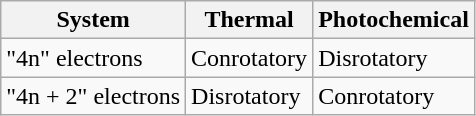<table class="wikitable" border="1">
<tr>
<th>System</th>
<th>Thermal</th>
<th>Photochemical</th>
</tr>
<tr>
<td>"4n" electrons</td>
<td>Conrotatory</td>
<td>Disrotatory</td>
</tr>
<tr>
<td>"4n + 2" electrons</td>
<td>Disrotatory</td>
<td>Conrotatory</td>
</tr>
</table>
